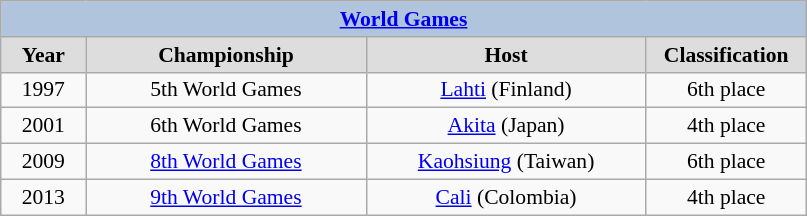<table class="wikitable" style=font-size:90%>
<tr align=center style="background:#B0C4DE;">
<td colspan=4><strong><a href='#'>World Games</a></strong></td>
</tr>
<tr align=center bgcolor="#dddddd">
<td width=50><strong>Year</strong></td>
<td width=180><strong>Championship</strong></td>
<td width=180><strong>Host</strong></td>
<td width=100><strong>Classification</strong></td>
</tr>
<tr align=center>
<td>1997</td>
<td>5th World Games</td>
<td><a href='#'>Lahti</a> (Finland)</td>
<td align="center">6th place</td>
</tr>
<tr align=center>
<td>2001</td>
<td>6th World Games</td>
<td><a href='#'>Akita</a> (Japan)</td>
<td align="center">4th place</td>
</tr>
<tr align=center>
<td>2009</td>
<td><a href='#'>8th World Games</a></td>
<td><a href='#'>Kaohsiung</a> (Taiwan)</td>
<td align="center">6th place</td>
</tr>
<tr align=center>
<td>2013</td>
<td><a href='#'>9th World Games</a></td>
<td><a href='#'>Cali</a> (Colombia)</td>
<td align="center">4th place</td>
</tr>
</table>
